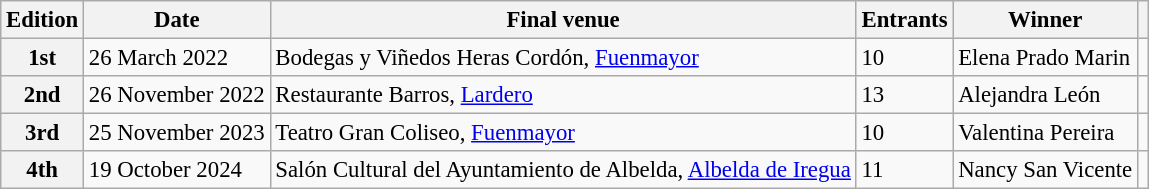<table class="wikitable defaultcenter col2left col3left col5left" style="font-size:95%;">
<tr>
<th>Edition</th>
<th>Date</th>
<th>Final venue</th>
<th>Entrants</th>
<th>Winner</th>
<th></th>
</tr>
<tr>
<th>1st</th>
<td>26 March 2022</td>
<td>Bodegas y Viñedos Heras Cordón, <a href='#'>Fuenmayor</a></td>
<td>10</td>
<td>Elena Prado Marin</td>
<td></td>
</tr>
<tr>
<th>2nd</th>
<td>26 November 2022</td>
<td>Restaurante Barros, <a href='#'>Lardero</a></td>
<td>13</td>
<td>Alejandra León</td>
<td></td>
</tr>
<tr>
<th>3rd</th>
<td>25 November 2023</td>
<td>Teatro Gran Coliseo, <a href='#'>Fuenmayor</a></td>
<td>10</td>
<td>Valentina Pereira</td>
<td></td>
</tr>
<tr>
<th>4th</th>
<td>19 October 2024</td>
<td>Salón Cultural del Ayuntamiento de Albelda, <a href='#'>Albelda de Iregua</a></td>
<td>11</td>
<td>Nancy San Vicente</td>
<td></td>
</tr>
</table>
